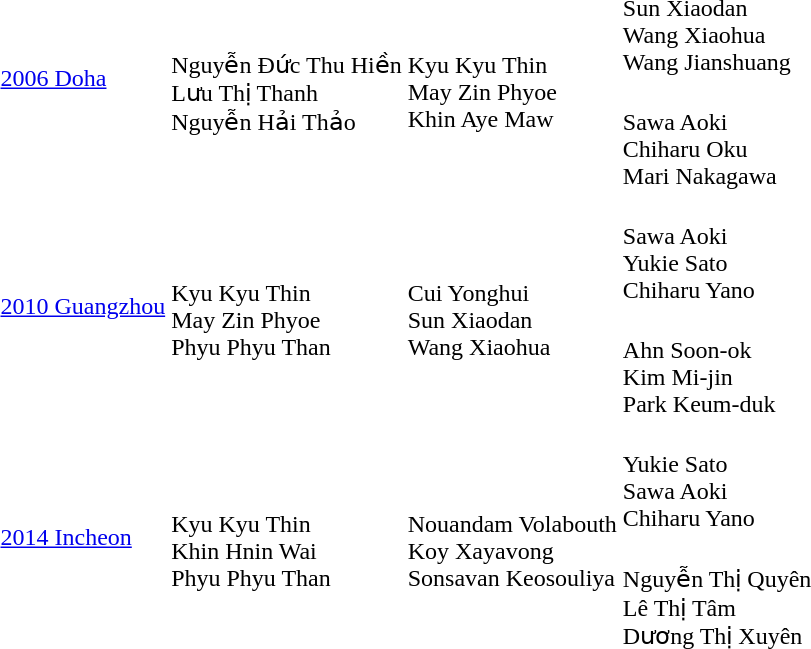<table>
<tr>
<td rowspan=2><a href='#'>2006 Doha</a></td>
<td rowspan=2><br>Nguyễn Đức Thu Hiền<br>Lưu Thị Thanh<br>Nguyễn Hải Thảo</td>
<td rowspan=2><br>Kyu Kyu Thin<br>May Zin Phyoe<br>Khin Aye Maw</td>
<td><br>Sun Xiaodan<br>Wang Xiaohua<br>Wang Jianshuang</td>
</tr>
<tr>
<td><br>Sawa Aoki<br>Chiharu Oku<br>Mari Nakagawa</td>
</tr>
<tr>
<td rowspan=2><a href='#'>2010 Guangzhou</a></td>
<td rowspan=2><br>Kyu Kyu Thin<br>May Zin Phyoe<br>Phyu Phyu Than</td>
<td rowspan=2><br>Cui Yonghui<br>Sun Xiaodan<br>Wang Xiaohua</td>
<td><br>Sawa Aoki<br>Yukie Sato<br>Chiharu Yano</td>
</tr>
<tr>
<td><br>Ahn Soon-ok<br>Kim Mi-jin<br>Park Keum-duk</td>
</tr>
<tr>
<td rowspan=2><a href='#'>2014 Incheon</a></td>
<td rowspan=2><br>Kyu Kyu Thin<br>Khin Hnin Wai<br>Phyu Phyu Than</td>
<td rowspan=2><br>Nouandam Volabouth<br>Koy Xayavong<br>Sonsavan Keosouliya</td>
<td><br>Yukie Sato<br>Sawa Aoki<br>Chiharu Yano</td>
</tr>
<tr>
<td><br>Nguyễn Thị Quyên<br>Lê Thị Tâm<br>Dương Thị Xuyên</td>
</tr>
</table>
